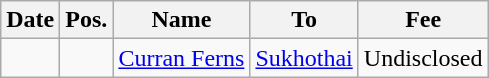<table class="wikitable">
<tr>
<th>Date</th>
<th>Pos.</th>
<th>Name</th>
<th>To</th>
<th>Fee</th>
</tr>
<tr>
<td></td>
<td></td>
<td> <a href='#'>Curran Ferns</a></td>
<td> <a href='#'>Sukhothai</a></td>
<td>Undisclosed</td>
</tr>
</table>
